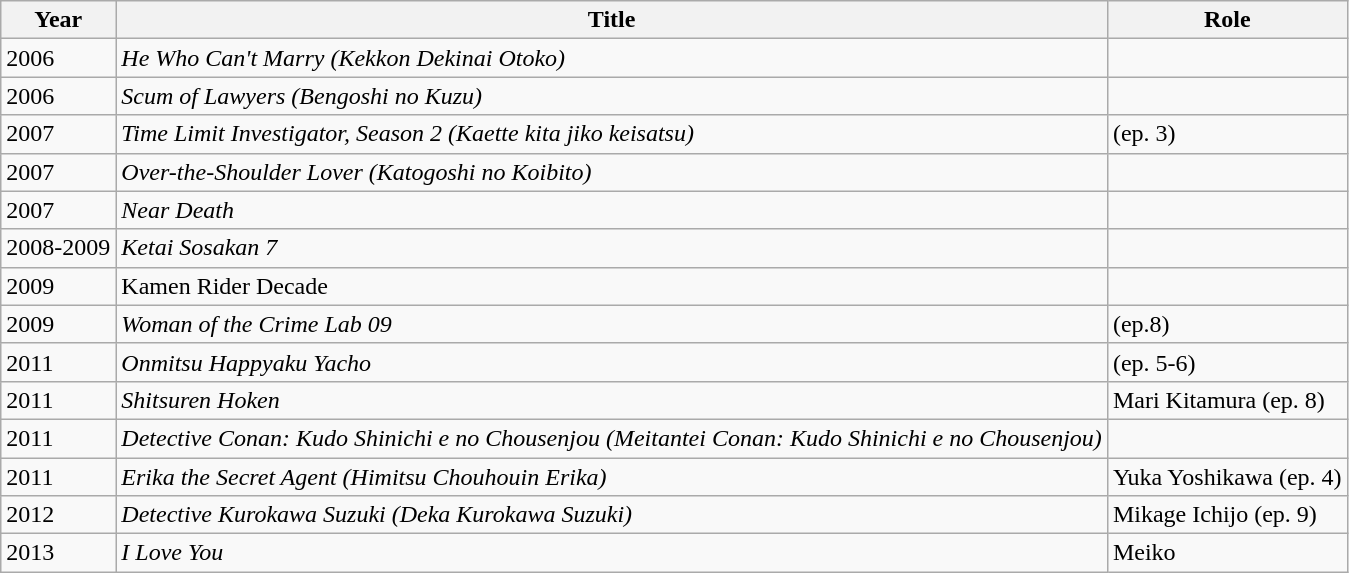<table class="wikitable sortable">
<tr>
<th>Year</th>
<th>Title</th>
<th>Role</th>
</tr>
<tr>
<td>2006</td>
<td><em>He Who Can't Marry (Kekkon Dekinai Otoko)</em></td>
<td></td>
</tr>
<tr>
<td>2006</td>
<td><em>Scum of Lawyers (Bengoshi no Kuzu)</em></td>
<td></td>
</tr>
<tr>
<td>2007</td>
<td><em>Time Limit Investigator, Season 2 (Kaette kita jiko keisatsu)</em></td>
<td>(ep. 3)</td>
</tr>
<tr>
<td>2007</td>
<td><em>Over-the-Shoulder Lover (Katogoshi no Koibito)</em></td>
<td></td>
</tr>
<tr>
<td>2007</td>
<td><em>Near Death</em></td>
<td></td>
</tr>
<tr>
<td>2008-2009</td>
<td><em>Ketai Sosakan 7</em></td>
<td></td>
</tr>
<tr>
<td>2009</td>
<td>Kamen Rider Decade</td>
<td></td>
</tr>
<tr>
<td>2009</td>
<td><em>Woman of the Crime Lab 09</em></td>
<td>(ep.8)</td>
</tr>
<tr>
<td>2011</td>
<td><em>Onmitsu Happyaku Yacho</em></td>
<td>(ep. 5-6)</td>
</tr>
<tr>
<td>2011</td>
<td><em>Shitsuren Hoken</em></td>
<td>Mari Kitamura (ep. 8)</td>
</tr>
<tr>
<td>2011</td>
<td><em>Detective Conan: Kudo Shinichi e no Chousenjou (Meitantei Conan: Kudo Shinichi e no Chousenjou)</em></td>
<td></td>
</tr>
<tr>
<td>2011</td>
<td><em>Erika the Secret Agent (Himitsu Chouhouin Erika)</em></td>
<td>Yuka Yoshikawa (ep. 4)</td>
</tr>
<tr>
<td>2012</td>
<td><em>Detective Kurokawa Suzuki (Deka Kurokawa Suzuki)</em></td>
<td>Mikage Ichijo (ep. 9)</td>
</tr>
<tr>
<td>2013</td>
<td><em>I Love You</em></td>
<td>Meiko</td>
</tr>
</table>
